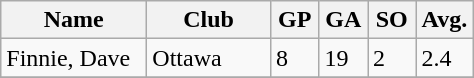<table class="wikitable">
<tr>
<th width=90>Name</th>
<th width=75>Club</th>
<th width=25>GP</th>
<th width=25>GA</th>
<th width=25>SO</th>
<th width=25>Avg.</th>
</tr>
<tr>
<td>Finnie, Dave</td>
<td>Ottawa</td>
<td>8</td>
<td>19</td>
<td>2</td>
<td>2.4</td>
</tr>
<tr>
</tr>
</table>
